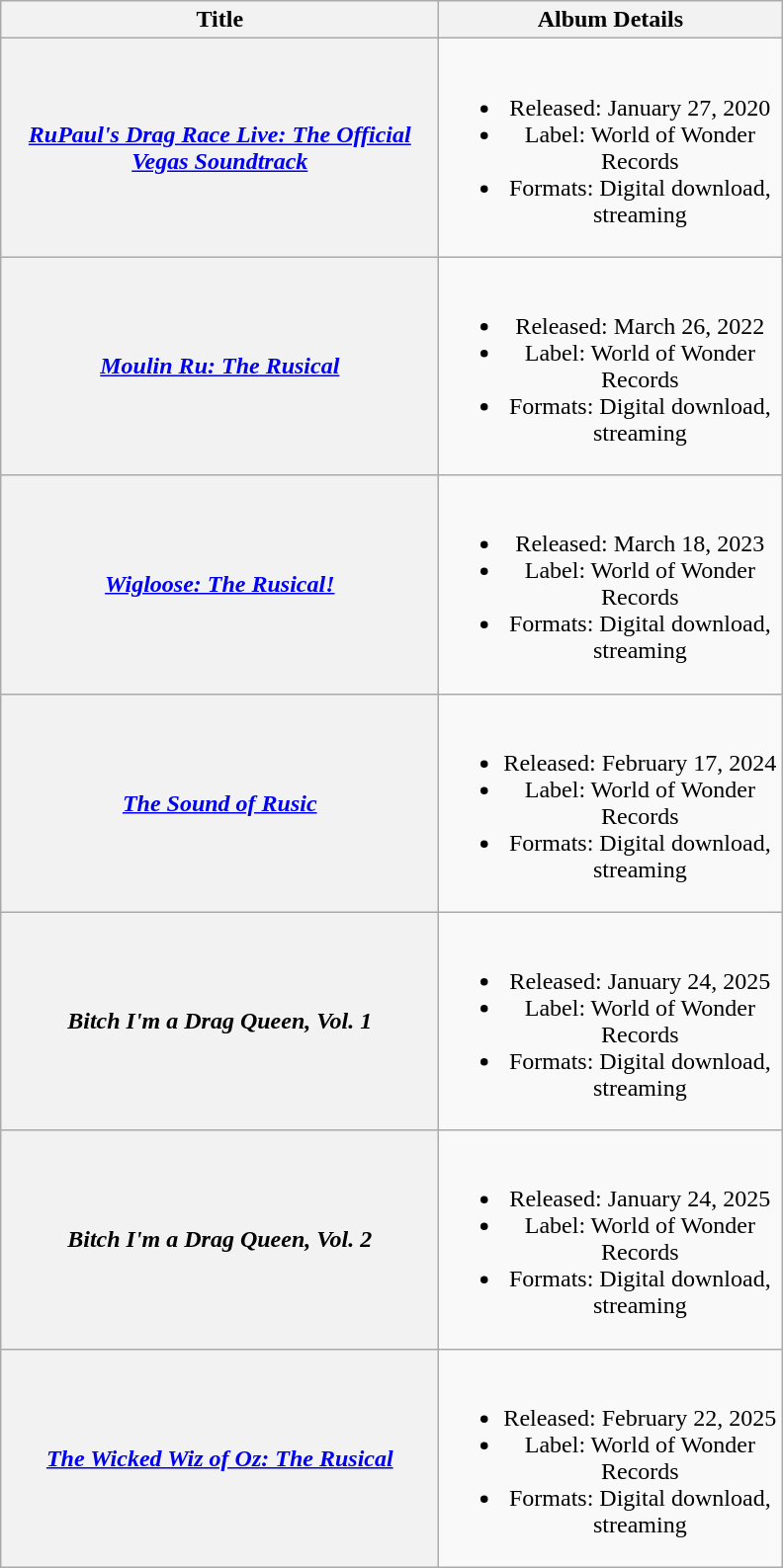<table class="wikitable plainrowheaders" style="text-align:center;">
<tr>
<th scope="col" rowspan="1" style="width:18em;">Title</th>
<th scope="col" rowspan="1" style="width:14em;">Album Details</th>
</tr>
<tr>
<th scope="row"><em><a href='#'>RuPaul's Drag Race Live: The Official Vegas Soundtrack</a></em></th>
<td><br><ul><li>Released: January 27, 2020</li><li>Label: World of Wonder Records</li><li>Formats: Digital download, streaming</li></ul></td>
</tr>
<tr>
<th scope="row"><em><a href='#'>Moulin Ru: The Rusical</a></em></th>
<td><br><ul><li>Released: March 26, 2022</li><li>Label: World of Wonder Records</li><li>Formats: Digital download, streaming</li></ul></td>
</tr>
<tr>
<th scope="row"><em><a href='#'>Wigloose: The Rusical!</a></em></th>
<td><br><ul><li>Released: March 18, 2023</li><li>Label: World of Wonder Records</li><li>Formats: Digital download, streaming</li></ul></td>
</tr>
<tr>
<th scope="row"><em><a href='#'>The Sound of Rusic</a></em></th>
<td><br><ul><li>Released: February 17, 2024</li><li>Label: World of Wonder Records</li><li>Formats: Digital download, streaming</li></ul></td>
</tr>
<tr>
<th scope="row"><em>Bitch I'm a Drag Queen, Vol. 1</em></th>
<td><br><ul><li>Released: January 24, 2025</li><li>Label: World of Wonder Records</li><li>Formats: Digital download, streaming</li></ul></td>
</tr>
<tr>
<th scope="row"><em>Bitch I'm a Drag Queen, Vol. 2</em></th>
<td><br><ul><li>Released: January 24, 2025</li><li>Label: World of Wonder Records</li><li>Formats: Digital download, streaming</li></ul></td>
</tr>
<tr>
<th scope="row"><em><a href='#'>The Wicked Wiz of Oz: The Rusical</a></em></th>
<td><br><ul><li>Released: February 22, 2025</li><li>Label: World of Wonder Records</li><li>Formats: Digital download, streaming</li></ul></td>
</tr>
</table>
